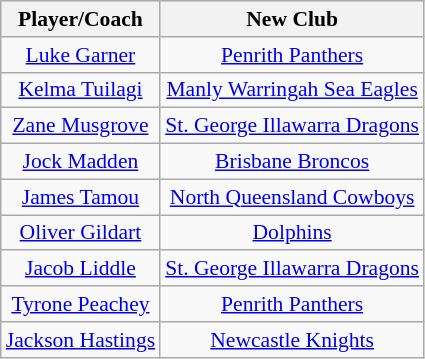<table class="wikitable sortable" style="text-align: center; font-size:90%">
<tr style="background:#efefef;">
<th>Player/Coach</th>
<th>New Club</th>
</tr>
<tr>
<td><a href='#'>Luke Garner</a></td>
<td><a href='#'>Penrith Panthers</a></td>
</tr>
<tr>
<td><a href='#'>Kelma Tuilagi</a></td>
<td><a href='#'>Manly Warringah Sea Eagles</a></td>
</tr>
<tr>
<td><a href='#'>Zane Musgrove</a></td>
<td><a href='#'>St. George Illawarra Dragons</a></td>
</tr>
<tr>
<td><a href='#'>Jock Madden</a></td>
<td><a href='#'>Brisbane Broncos</a></td>
</tr>
<tr>
<td><a href='#'>James Tamou</a></td>
<td><a href='#'>North Queensland Cowboys</a></td>
</tr>
<tr>
<td><a href='#'>Oliver Gildart</a></td>
<td><a href='#'>Dolphins</a></td>
</tr>
<tr>
<td><a href='#'>Jacob Liddle</a></td>
<td><a href='#'>St. George Illawarra Dragons</a></td>
</tr>
<tr>
<td><a href='#'>Tyrone Peachey</a></td>
<td><a href='#'>Penrith Panthers</a></td>
</tr>
<tr>
<td><a href='#'>Jackson Hastings</a></td>
<td><a href='#'>Newcastle Knights</a></td>
</tr>
</table>
